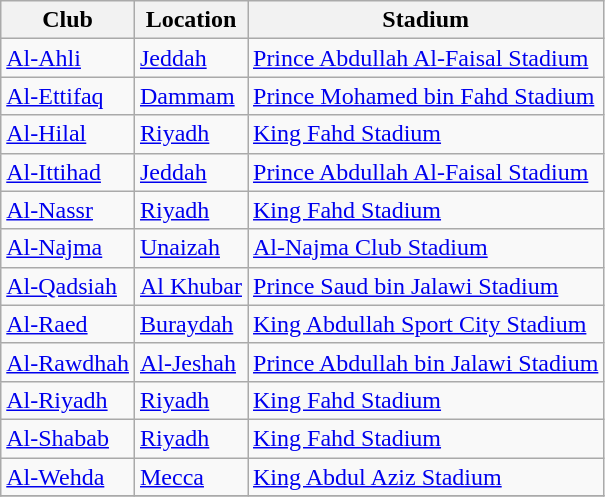<table class="wikitable sortable">
<tr>
<th>Club</th>
<th>Location</th>
<th>Stadium</th>
</tr>
<tr>
<td><a href='#'>Al-Ahli</a></td>
<td><a href='#'>Jeddah</a></td>
<td><a href='#'>Prince Abdullah Al-Faisal Stadium</a></td>
</tr>
<tr>
<td><a href='#'>Al-Ettifaq</a></td>
<td><a href='#'>Dammam</a></td>
<td><a href='#'>Prince Mohamed bin Fahd Stadium</a></td>
</tr>
<tr>
<td><a href='#'>Al-Hilal</a></td>
<td><a href='#'>Riyadh</a></td>
<td><a href='#'>King Fahd Stadium</a></td>
</tr>
<tr>
<td><a href='#'>Al-Ittihad</a></td>
<td><a href='#'>Jeddah</a></td>
<td><a href='#'>Prince Abdullah Al-Faisal Stadium</a></td>
</tr>
<tr>
<td><a href='#'>Al-Nassr</a></td>
<td><a href='#'>Riyadh</a></td>
<td><a href='#'>King Fahd Stadium</a></td>
</tr>
<tr>
<td><a href='#'>Al-Najma</a></td>
<td><a href='#'>Unaizah</a></td>
<td><a href='#'>Al-Najma Club Stadium</a></td>
</tr>
<tr>
<td><a href='#'>Al-Qadsiah</a></td>
<td><a href='#'>Al Khubar</a></td>
<td><a href='#'>Prince Saud bin Jalawi Stadium</a></td>
</tr>
<tr>
<td><a href='#'>Al-Raed</a></td>
<td><a href='#'>Buraydah</a></td>
<td><a href='#'>King Abdullah Sport City Stadium</a></td>
</tr>
<tr>
<td><a href='#'>Al-Rawdhah</a></td>
<td><a href='#'>Al-Jeshah</a></td>
<td><a href='#'>Prince Abdullah bin Jalawi Stadium</a></td>
</tr>
<tr>
<td><a href='#'>Al-Riyadh</a></td>
<td><a href='#'>Riyadh</a></td>
<td><a href='#'>King Fahd Stadium</a></td>
</tr>
<tr>
<td><a href='#'>Al-Shabab</a></td>
<td><a href='#'>Riyadh</a></td>
<td><a href='#'>King Fahd Stadium</a></td>
</tr>
<tr>
<td><a href='#'>Al-Wehda</a></td>
<td><a href='#'>Mecca</a></td>
<td><a href='#'>King Abdul Aziz Stadium</a></td>
</tr>
<tr>
</tr>
</table>
